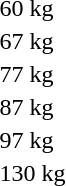<table>
<tr>
<td rowspan=2>60 kg<br></td>
<td rowspan=2></td>
<td rowspan=2></td>
<td></td>
</tr>
<tr>
<td></td>
</tr>
<tr>
<td rowspan=2>67 kg<br></td>
<td rowspan=2></td>
<td rowspan=2></td>
<td></td>
</tr>
<tr>
<td></td>
</tr>
<tr>
<td rowspan=2>77 kg<br></td>
<td rowspan=2></td>
<td rowspan=2></td>
<td></td>
</tr>
<tr>
<td></td>
</tr>
<tr>
<td rowspan=2>87 kg<br></td>
<td rowspan=2></td>
<td rowspan=2></td>
<td></td>
</tr>
<tr>
<td></td>
</tr>
<tr>
<td rowspan=2>97 kg<br></td>
<td rowspan=2></td>
<td rowspan=2></td>
<td></td>
</tr>
<tr>
<td></td>
</tr>
<tr>
<td rowspan=2>130 kg<br></td>
<td rowspan=2></td>
<td rowspan=2></td>
<td></td>
</tr>
<tr>
<td></td>
</tr>
<tr>
</tr>
</table>
